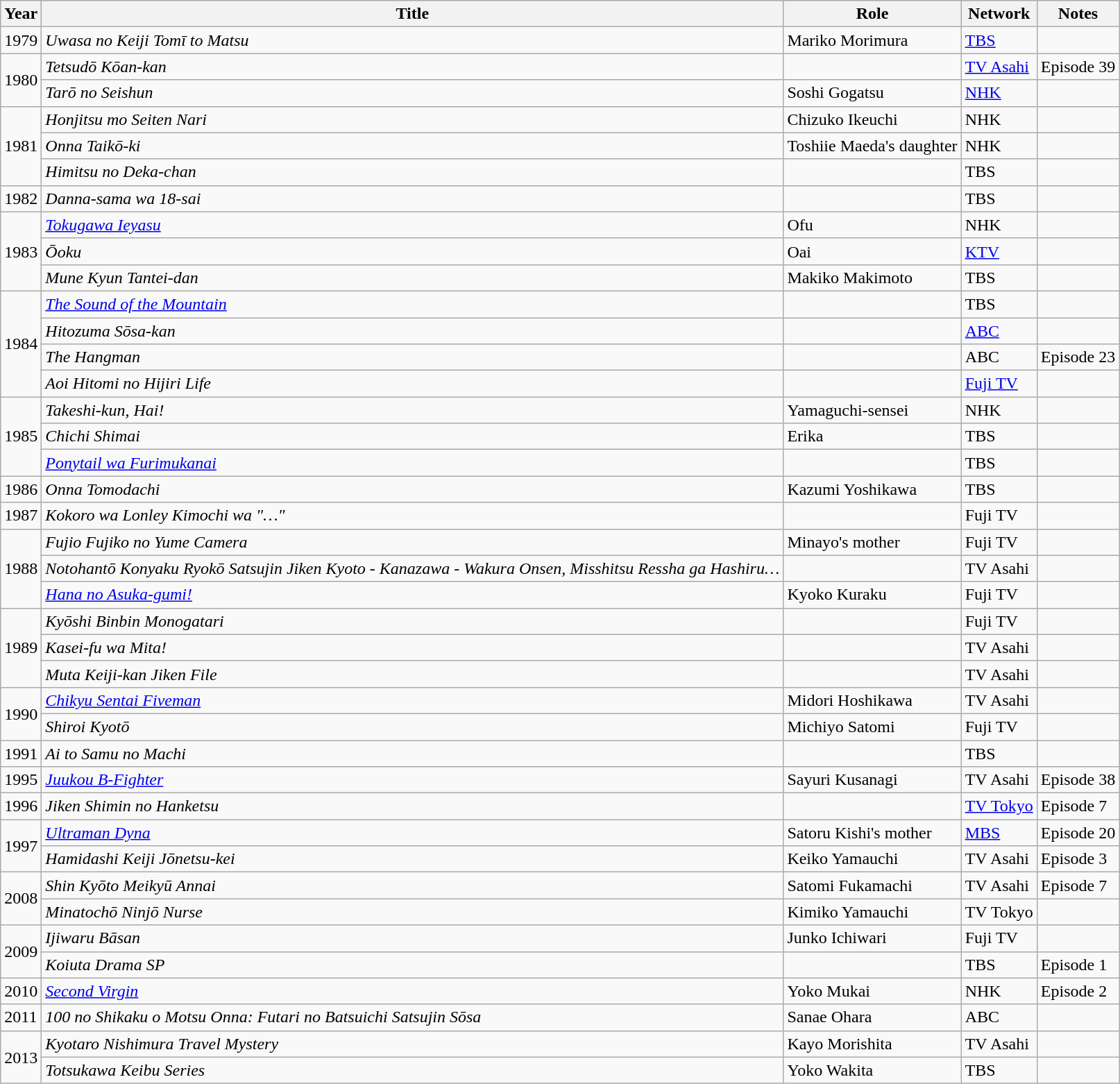<table class="wikitable">
<tr>
<th>Year</th>
<th>Title</th>
<th>Role</th>
<th>Network</th>
<th>Notes</th>
</tr>
<tr>
<td>1979</td>
<td><em>Uwasa no Keiji Tomī to Matsu</em></td>
<td>Mariko Morimura</td>
<td><a href='#'>TBS</a></td>
<td></td>
</tr>
<tr>
<td rowspan="2">1980</td>
<td><em>Tetsudō Kōan-kan</em></td>
<td></td>
<td><a href='#'>TV Asahi</a></td>
<td>Episode 39</td>
</tr>
<tr>
<td><em>Tarō no Seishun</em></td>
<td>Soshi Gogatsu</td>
<td><a href='#'>NHK</a></td>
<td></td>
</tr>
<tr>
<td rowspan="3">1981</td>
<td><em>Honjitsu mo Seiten Nari</em></td>
<td>Chizuko Ikeuchi</td>
<td>NHK</td>
<td></td>
</tr>
<tr>
<td><em>Onna Taikō-ki</em></td>
<td>Toshiie Maeda's daughter</td>
<td>NHK</td>
<td></td>
</tr>
<tr>
<td><em>Himitsu no Deka-chan</em></td>
<td></td>
<td>TBS</td>
<td></td>
</tr>
<tr>
<td>1982</td>
<td><em>Danna-sama wa 18-sai</em></td>
<td></td>
<td>TBS</td>
<td></td>
</tr>
<tr>
<td rowspan="3">1983</td>
<td><em><a href='#'>Tokugawa Ieyasu</a></em></td>
<td>Ofu</td>
<td>NHK</td>
<td></td>
</tr>
<tr>
<td><em>Ōoku</em></td>
<td>Oai</td>
<td><a href='#'>KTV</a></td>
<td></td>
</tr>
<tr>
<td><em>Mune Kyun Tantei-dan</em></td>
<td>Makiko Makimoto</td>
<td>TBS</td>
<td></td>
</tr>
<tr>
<td rowspan="4">1984</td>
<td><em><a href='#'>The Sound of the Mountain</a></em></td>
<td></td>
<td>TBS</td>
<td></td>
</tr>
<tr>
<td><em>Hitozuma Sōsa-kan</em></td>
<td></td>
<td><a href='#'>ABC</a></td>
<td></td>
</tr>
<tr>
<td><em>The Hangman</em></td>
<td></td>
<td>ABC</td>
<td>Episode 23</td>
</tr>
<tr>
<td><em>Aoi Hitomi no Hijiri Life</em></td>
<td></td>
<td><a href='#'>Fuji TV</a></td>
<td></td>
</tr>
<tr>
<td rowspan="3">1985</td>
<td><em>Takeshi-kun, Hai!</em></td>
<td>Yamaguchi-sensei</td>
<td>NHK</td>
<td></td>
</tr>
<tr>
<td><em>Chichi Shimai</em></td>
<td>Erika</td>
<td>TBS</td>
<td></td>
</tr>
<tr>
<td><em><a href='#'>Ponytail wa Furimukanai</a></em></td>
<td></td>
<td>TBS</td>
<td></td>
</tr>
<tr>
<td>1986</td>
<td><em>Onna Tomodachi</em></td>
<td>Kazumi Yoshikawa</td>
<td>TBS</td>
<td></td>
</tr>
<tr>
<td>1987</td>
<td><em>Kokoro wa Lonley Kimochi wa "…"</em></td>
<td></td>
<td>Fuji TV</td>
<td></td>
</tr>
<tr>
<td rowspan="3">1988</td>
<td><em>Fujio Fujiko no Yume Camera</em></td>
<td>Minayo's mother</td>
<td>Fuji TV</td>
<td></td>
</tr>
<tr>
<td><em>Notohantō Konyaku Ryokō Satsujin Jiken Kyoto - Kanazawa - Wakura Onsen, Misshitsu Ressha ga Hashiru…</em></td>
<td></td>
<td>TV Asahi</td>
<td></td>
</tr>
<tr>
<td><em><a href='#'>Hana no Asuka-gumi!</a></em></td>
<td>Kyoko Kuraku</td>
<td>Fuji TV</td>
<td></td>
</tr>
<tr>
<td rowspan="3">1989</td>
<td><em>Kyōshi Binbin Monogatari</em></td>
<td></td>
<td>Fuji TV</td>
<td></td>
</tr>
<tr>
<td><em>Kasei-fu wa Mita!</em></td>
<td></td>
<td>TV Asahi</td>
<td></td>
</tr>
<tr>
<td><em>Muta Keiji-kan Jiken File</em></td>
<td></td>
<td>TV Asahi</td>
<td></td>
</tr>
<tr>
<td rowspan="2">1990</td>
<td><em><a href='#'>Chikyu Sentai Fiveman</a></em></td>
<td>Midori Hoshikawa</td>
<td>TV Asahi</td>
<td></td>
</tr>
<tr>
<td><em>Shiroi Kyotō</em></td>
<td>Michiyo Satomi</td>
<td>Fuji TV</td>
<td></td>
</tr>
<tr>
<td>1991</td>
<td><em>Ai to Samu no Machi</em></td>
<td></td>
<td>TBS</td>
<td></td>
</tr>
<tr>
<td>1995</td>
<td><em><a href='#'>Juukou B-Fighter</a></em></td>
<td>Sayuri Kusanagi</td>
<td>TV Asahi</td>
<td>Episode 38</td>
</tr>
<tr>
<td>1996</td>
<td><em>Jiken Shimin no Hanketsu</em></td>
<td></td>
<td><a href='#'>TV Tokyo</a></td>
<td>Episode 7</td>
</tr>
<tr>
<td rowspan="2">1997</td>
<td><em><a href='#'>Ultraman Dyna</a></em></td>
<td>Satoru Kishi's mother</td>
<td><a href='#'>MBS</a></td>
<td>Episode 20</td>
</tr>
<tr>
<td><em>Hamidashi Keiji Jōnetsu-kei</em></td>
<td>Keiko Yamauchi</td>
<td>TV Asahi</td>
<td>Episode 3</td>
</tr>
<tr>
<td rowspan="2">2008</td>
<td><em>Shin Kyōto Meikyū Annai</em></td>
<td>Satomi Fukamachi</td>
<td>TV Asahi</td>
<td>Episode 7</td>
</tr>
<tr>
<td><em>Minatochō Ninjō Nurse</em></td>
<td>Kimiko Yamauchi</td>
<td>TV Tokyo</td>
<td></td>
</tr>
<tr>
<td rowspan="2">2009</td>
<td><em>Ijiwaru Bāsan</em></td>
<td>Junko Ichiwari</td>
<td>Fuji TV</td>
<td></td>
</tr>
<tr>
<td><em>Koiuta Drama SP</em></td>
<td></td>
<td>TBS</td>
<td>Episode 1</td>
</tr>
<tr>
<td>2010</td>
<td><em><a href='#'>Second Virgin</a></em></td>
<td>Yoko Mukai</td>
<td>NHK</td>
<td>Episode 2</td>
</tr>
<tr>
<td>2011</td>
<td><em>100 no Shikaku o Motsu Onna: Futari no Batsuichi Satsujin Sōsa</em></td>
<td>Sanae Ohara</td>
<td>ABC</td>
<td></td>
</tr>
<tr>
<td rowspan="2">2013</td>
<td><em>Kyotaro Nishimura Travel Mystery</em></td>
<td>Kayo Morishita</td>
<td>TV Asahi</td>
<td></td>
</tr>
<tr>
<td><em>Totsukawa Keibu Series</em></td>
<td>Yoko Wakita</td>
<td>TBS</td>
<td></td>
</tr>
</table>
